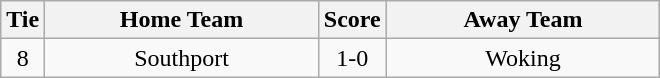<table class="wikitable" style="text-align:center;">
<tr>
<th width=20>Tie</th>
<th width=175>Home Team</th>
<th width=20>Score</th>
<th width=175>Away Team</th>
</tr>
<tr>
<td>8</td>
<td>Southport</td>
<td>1-0</td>
<td>Woking</td>
</tr>
</table>
